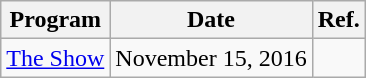<table class="wikitable" style="text-align:center;">
<tr>
<th>Program</th>
<th>Date</th>
<th>Ref.</th>
</tr>
<tr>
<td><a href='#'>The Show</a></td>
<td>November 15, 2016</td>
<td></td>
</tr>
</table>
